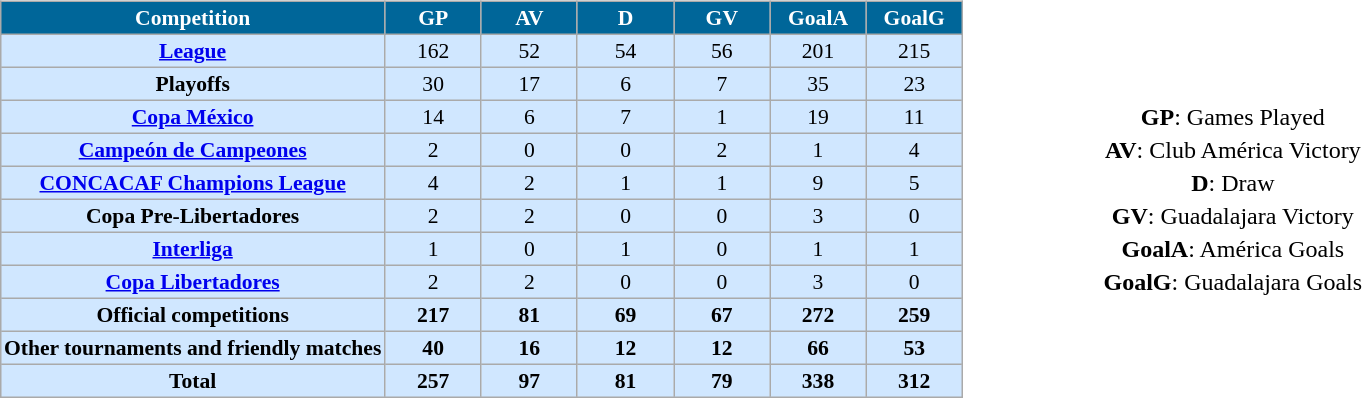<table width=100%>
<tr>
<td width=65%><br><table align=center border=1 cellpadding="2" cellspacing="0" style="background: #f9f9f9; border: 1px #aaa solid; border-collapse: collapse; font-size: 90%; text-align: center;">
<tr align=center bgcolor=#006699 style="color:white;">
<th width=40%>Competition</th>
<th width=10%>GP</th>
<th width=10%>AV</th>
<th width=10%>D</th>
<th width=10%>GV</th>
<th width=10%>GoalA</th>
<th width=10%>GoalG</th>
</tr>
<tr align=center bgcolor=#D0E7FF>
<td><strong><a href='#'>League</a></strong></td>
<td>162</td>
<td>52</td>
<td>54</td>
<td>56</td>
<td>201</td>
<td>215</td>
</tr>
<tr align=center bgcolor=#D0E7FF>
<td><strong>Playoffs</strong></td>
<td>30</td>
<td>17</td>
<td>6</td>
<td>7</td>
<td>35</td>
<td>23</td>
</tr>
<tr align=center bgcolor=#D0E7FF>
<td><strong><a href='#'>Copa México</a></strong></td>
<td>14</td>
<td>6</td>
<td>7</td>
<td>1</td>
<td>19</td>
<td>11</td>
</tr>
<tr align=center bgcolor=#D0E7FF>
<td><strong><a href='#'>Campeón de Campeones</a></strong></td>
<td>2</td>
<td>0</td>
<td>0</td>
<td>2</td>
<td>1</td>
<td>4</td>
</tr>
<tr align=center bgcolor=#D0E7FF>
<td><strong><a href='#'>CONCACAF Champions League</a></strong></td>
<td>4</td>
<td>2</td>
<td>1</td>
<td>1</td>
<td>9</td>
<td>5</td>
</tr>
<tr align=center bgcolor=#D0E7FF>
<td><strong>Copa Pre-Libertadores</strong></td>
<td>2</td>
<td>2</td>
<td>0</td>
<td>0</td>
<td>3</td>
<td>0</td>
</tr>
<tr align=center bgcolor=#D0E7FF>
<td><strong><a href='#'>Interliga</a></strong></td>
<td>1</td>
<td>0</td>
<td>1</td>
<td>0</td>
<td>1</td>
<td>1</td>
</tr>
<tr align=center bgcolor=#D0E7FF>
<td><strong><a href='#'>Copa Libertadores</a></strong></td>
<td>2</td>
<td>2</td>
<td>0</td>
<td>0</td>
<td>3</td>
<td>0</td>
</tr>
<tr align=center bgcolor=#D0E7FF>
<td><strong>Official competitions</strong></td>
<td><strong>217</strong></td>
<td><strong>81</strong></td>
<td><strong>69</strong></td>
<td><strong>67</strong></td>
<td><strong>272</strong></td>
<td><strong>259</strong></td>
</tr>
<tr align=center bgcolor=#D0E7FF>
<td><strong>Other tournaments and friendly matches</strong></td>
<td><strong>40</strong></td>
<td><strong>16</strong></td>
<td><strong>12</strong></td>
<td><strong>12</strong></td>
<td><strong>66</strong></td>
<td><strong>53</strong></td>
</tr>
<tr align=center bgcolor=#D0E7FF>
<td><strong>Total</strong></td>
<td><strong>257</strong></td>
<td><strong>97</strong></td>
<td><strong>81</strong></td>
<td><strong>79</strong></td>
<td><strong>338</strong></td>
<td><strong>312</strong></td>
</tr>
</table>
</td>
<td width=35%><br><table>
<tr>
<td align=center><strong>GP</strong>: Games Played</td>
</tr>
<tr>
<td align=center><strong>AV</strong>: Club América Victory</td>
</tr>
<tr>
<td align=center><strong>D</strong>: Draw</td>
</tr>
<tr>
<td align=center><strong>GV</strong>: Guadalajara Victory</td>
</tr>
<tr>
<td align=center><strong>GoalA</strong>: América Goals</td>
</tr>
<tr>
<td align=center><strong>GoalG</strong>: Guadalajara Goals</td>
</tr>
</table>
</td>
</tr>
</table>
